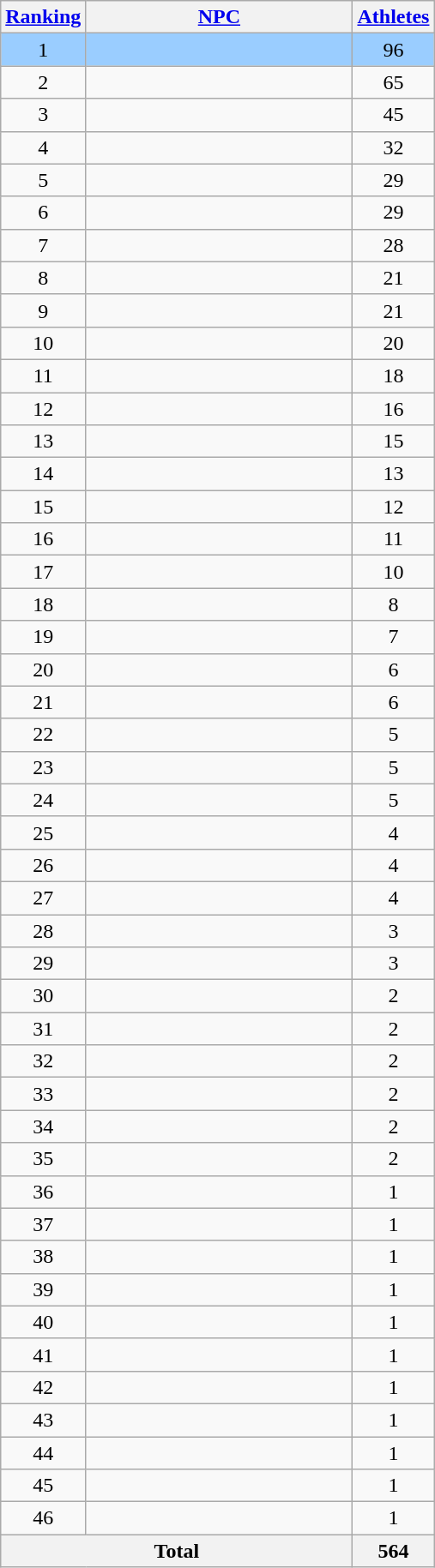<table class="wikitable collapsible collapsed sortable" style="border:0;">
<tr>
<th width=50><a href='#'>Ranking</a></th>
<th width=200><a href='#'>NPC</a></th>
<th width=25><a href='#'>Athletes</a></th>
</tr>
<tr style="background:#9acdff;">
<td align=center>1</td>
<td></td>
<td align=center>96</td>
</tr>
<tr>
<td align=center>2</td>
<td></td>
<td align=center>65</td>
</tr>
<tr>
<td align=center>3</td>
<td></td>
<td align=center>45</td>
</tr>
<tr>
<td align=center>4</td>
<td></td>
<td align=center>32</td>
</tr>
<tr>
<td align=center>5</td>
<td></td>
<td align=center>29</td>
</tr>
<tr>
<td align=center>6</td>
<td></td>
<td align=center>29</td>
</tr>
<tr>
<td align=center>7</td>
<td></td>
<td align=center>28</td>
</tr>
<tr>
<td align=center>8</td>
<td></td>
<td align=center>21</td>
</tr>
<tr>
<td align=center>9</td>
<td></td>
<td align=center>21</td>
</tr>
<tr>
<td align=center>10</td>
<td></td>
<td align=center>20</td>
</tr>
<tr>
<td align=center>11</td>
<td></td>
<td align=center>18</td>
</tr>
<tr>
<td align=center>12</td>
<td></td>
<td align=center>16</td>
</tr>
<tr>
<td align=center>13</td>
<td></td>
<td align=center>15</td>
</tr>
<tr>
<td align=center>14</td>
<td></td>
<td align=center>13</td>
</tr>
<tr>
<td align=center>15</td>
<td></td>
<td align=center>12</td>
</tr>
<tr>
<td align=center>16</td>
<td></td>
<td align=center>11</td>
</tr>
<tr>
<td align=center>17</td>
<td></td>
<td align=center>10</td>
</tr>
<tr>
<td align=center>18</td>
<td></td>
<td align=center>8</td>
</tr>
<tr>
<td align=center>19</td>
<td></td>
<td align=center>7</td>
</tr>
<tr>
<td align=center>20</td>
<td></td>
<td align=center>6</td>
</tr>
<tr>
<td align=center>21</td>
<td></td>
<td align=center>6</td>
</tr>
<tr>
<td align=center>22</td>
<td></td>
<td align=center>5</td>
</tr>
<tr>
<td align=center>23</td>
<td></td>
<td align=center>5</td>
</tr>
<tr>
<td align=center>24</td>
<td></td>
<td align=center>5</td>
</tr>
<tr>
<td align=center>25</td>
<td></td>
<td align=center>4</td>
</tr>
<tr>
<td align=center>26</td>
<td></td>
<td align=center>4</td>
</tr>
<tr>
<td align=center>27</td>
<td></td>
<td align=center>4</td>
</tr>
<tr>
<td align=center>28</td>
<td></td>
<td align=center>3</td>
</tr>
<tr>
<td align=center>29</td>
<td></td>
<td align=center>3</td>
</tr>
<tr>
<td align=center>30</td>
<td></td>
<td align=center>2</td>
</tr>
<tr>
<td align=center>31</td>
<td></td>
<td align=center>2</td>
</tr>
<tr>
<td align=center>32</td>
<td></td>
<td align=center>2</td>
</tr>
<tr>
<td align=center>33</td>
<td></td>
<td align=center>2</td>
</tr>
<tr>
<td align=center>34</td>
<td></td>
<td align=center>2</td>
</tr>
<tr>
<td align=center>35</td>
<td></td>
<td align=center>2</td>
</tr>
<tr>
<td align=center>36</td>
<td></td>
<td align=center>1</td>
</tr>
<tr>
<td align=center>37</td>
<td></td>
<td align=center>1</td>
</tr>
<tr>
<td align=center>38</td>
<td></td>
<td align=center>1</td>
</tr>
<tr>
<td align=center>39</td>
<td></td>
<td align=center>1</td>
</tr>
<tr>
<td align=center>40</td>
<td></td>
<td align=center>1</td>
</tr>
<tr>
<td align=center>41</td>
<td></td>
<td align=center>1</td>
</tr>
<tr>
<td align=center>42</td>
<td></td>
<td align=center>1</td>
</tr>
<tr>
<td align=center>43</td>
<td></td>
<td align=center>1</td>
</tr>
<tr>
<td align=center>44</td>
<td></td>
<td align=center>1</td>
</tr>
<tr>
<td align=center>45</td>
<td></td>
<td align=center>1</td>
</tr>
<tr>
<td align=center>46</td>
<td></td>
<td align=center>1</td>
</tr>
<tr>
<th colspan=2>Total</th>
<th>564</th>
</tr>
</table>
